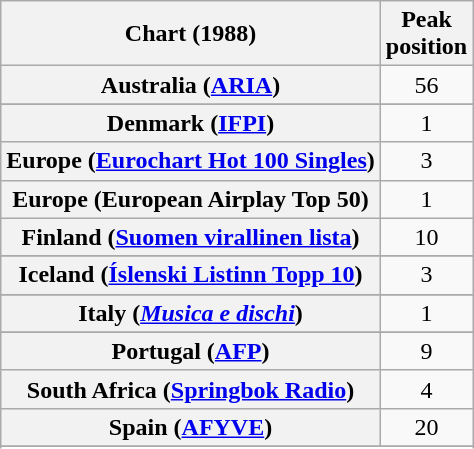<table class="wikitable sortable plainrowheaders" style="text-align:center">
<tr>
<th scope="col">Chart (1988)</th>
<th scope="col">Peak<br>position</th>
</tr>
<tr>
<th scope="row">Australia (<a href='#'>ARIA</a>)</th>
<td>56</td>
</tr>
<tr>
</tr>
<tr>
</tr>
<tr>
<th scope="row">Denmark (<a href='#'>IFPI</a>)</th>
<td>1</td>
</tr>
<tr>
<th scope="row">Europe (<a href='#'>Eurochart Hot 100 Singles</a>)</th>
<td>3</td>
</tr>
<tr>
<th scope="row">Europe (European Airplay Top 50)</th>
<td>1</td>
</tr>
<tr>
<th scope="row">Finland (<a href='#'>Suomen virallinen lista</a>)</th>
<td>10</td>
</tr>
<tr>
</tr>
<tr>
<th scope="row">Iceland (<a href='#'>Íslenski Listinn Topp 10</a>)</th>
<td>3</td>
</tr>
<tr>
</tr>
<tr>
<th scope="row">Italy (<em><a href='#'>Musica e dischi</a></em>)</th>
<td>1</td>
</tr>
<tr>
</tr>
<tr>
</tr>
<tr>
</tr>
<tr>
<th scope="row">Portugal (<a href='#'>AFP</a>)</th>
<td>9</td>
</tr>
<tr>
<th scope="row">South Africa (<a href='#'>Springbok Radio</a>)</th>
<td>4</td>
</tr>
<tr>
<th scope="row">Spain (<a href='#'>AFYVE</a>)</th>
<td>20</td>
</tr>
<tr>
</tr>
<tr>
</tr>
<tr>
</tr>
<tr>
</tr>
</table>
